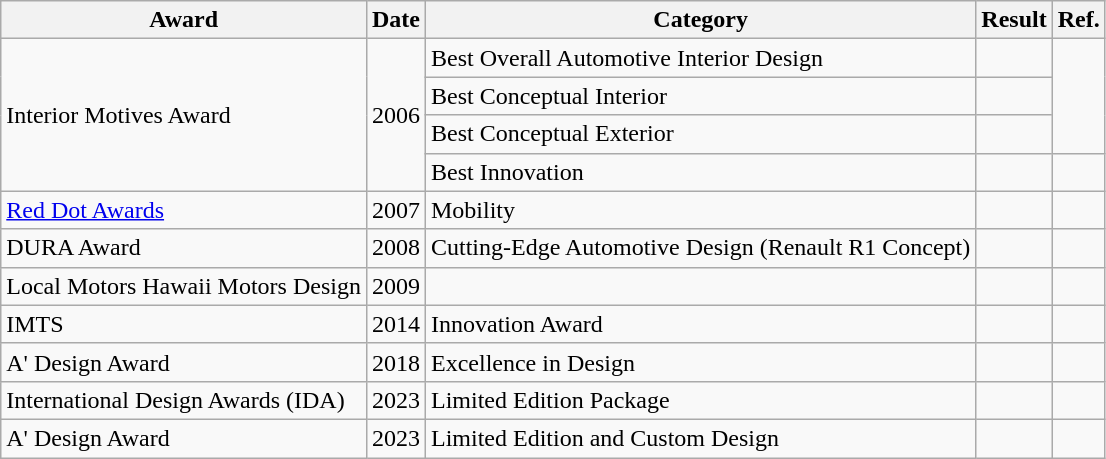<table class="wikitable sortable">
<tr>
<th>Award</th>
<th>Date</th>
<th>Category</th>
<th>Result</th>
<th>Ref.</th>
</tr>
<tr>
<td rowspan="4">Interior Motives Award</td>
<td rowspan="4">2006</td>
<td>Best Overall Automotive Interior Design</td>
<td></td>
<td rowspan="3"></td>
</tr>
<tr>
<td>Best Conceptual Interior</td>
<td></td>
</tr>
<tr>
<td>Best Conceptual Exterior</td>
<td></td>
</tr>
<tr>
<td>Best Innovation</td>
<td></td>
<td></td>
</tr>
<tr>
<td rowspan="1"><a href='#'>Red Dot Awards</a></td>
<td>2007</td>
<td>Mobility</td>
<td></td>
<td></td>
</tr>
<tr>
<td>DURA Award</td>
<td>2008</td>
<td>Cutting-Edge Automotive Design (Renault R1 Concept)</td>
<td></td>
<td></td>
</tr>
<tr>
<td>Local Motors Hawaii Motors Design</td>
<td>2009</td>
<td></td>
<td></td>
<td></td>
</tr>
<tr>
<td>IMTS</td>
<td>2014</td>
<td>Innovation Award</td>
<td></td>
<td></td>
</tr>
<tr>
<td>A' Design Award</td>
<td>2018</td>
<td>Excellence in Design</td>
<td></td>
<td></td>
</tr>
<tr>
<td>International Design Awards (IDA)</td>
<td>2023</td>
<td>Limited Edition Package</td>
<td></td>
<td></td>
</tr>
<tr>
<td>A' Design Award</td>
<td>2023</td>
<td>Limited Edition and Custom Design</td>
<td></td>
<td></td>
</tr>
</table>
